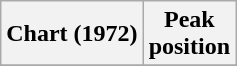<table class="wikitable sortable plainrowheaders">
<tr>
<th>Chart (1972)</th>
<th>Peak<br>position</th>
</tr>
<tr>
</tr>
</table>
